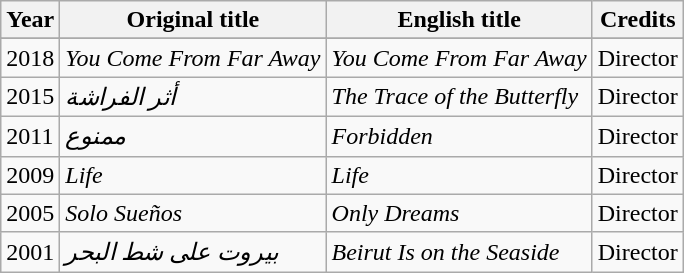<table class="wikitable sortable">
<tr>
<th>Year</th>
<th>Original title</th>
<th>English title</th>
<th>Credits</th>
</tr>
<tr>
</tr>
<tr>
<td>2018</td>
<td><em>You Come From Far Away</em></td>
<td><em>You Come From Far Away</em></td>
<td>Director</td>
</tr>
<tr>
<td>2015</td>
<td><em>أثر الفراشة</em></td>
<td><em>The Trace of the Butterfly</em></td>
<td>Director</td>
</tr>
<tr>
<td>2011</td>
<td><em>ممنوع</em></td>
<td><em>Forbidden</em></td>
<td>Director</td>
</tr>
<tr>
<td>2009</td>
<td><em>Life</em></td>
<td><em>Life</em></td>
<td>Director</td>
</tr>
<tr>
<td>2005</td>
<td><em>Solo Sueños</em></td>
<td><em>Only Dreams</em></td>
<td>Director</td>
</tr>
<tr>
<td>2001</td>
<td><em>بيروت على شط البحر</em></td>
<td><em>Beirut Is on the Seaside</em></td>
<td>Director</td>
</tr>
</table>
